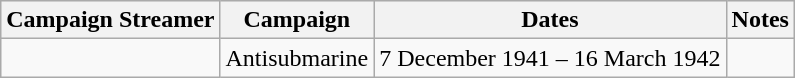<table class="wikitable">
<tr style="background:#efefef;">
<th>Campaign Streamer</th>
<th>Campaign</th>
<th>Dates</th>
<th>Notes</th>
</tr>
<tr>
<td></td>
<td>Antisubmarine</td>
<td>7 December 1941 – 16 March 1942</td>
<td></td>
</tr>
</table>
